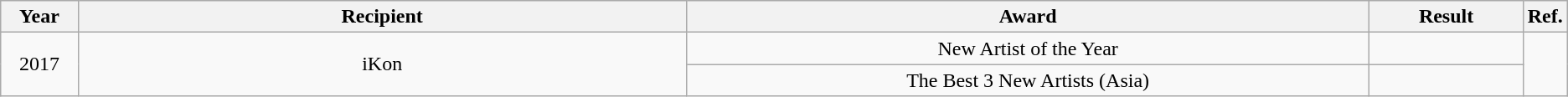<table class="wikitable" style="text-align:center">
<tr>
<th width=5%>Year</th>
<th style="width:40%;">Recipient</th>
<th style="width:45%;">Award</th>
<th style="width:10%;">Result</th>
<th style="width:5%;">Ref.</th>
</tr>
<tr>
<td rowspan="2">2017</td>
<td rowspan="2">iKon</td>
<td>New Artist of the Year</td>
<td></td>
<td rowspan="2"></td>
</tr>
<tr>
<td>The Best 3 New Artists (Asia)</td>
<td></td>
</tr>
</table>
